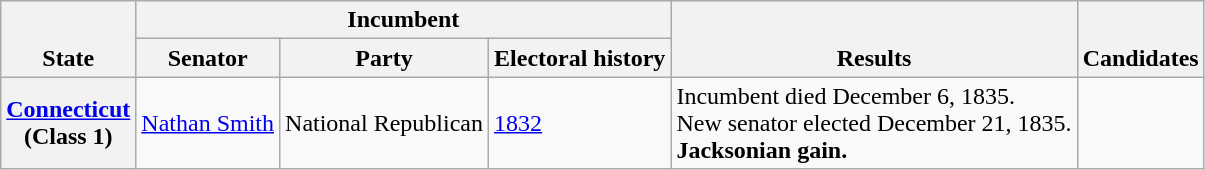<table class=wikitable>
<tr valign=bottom>
<th rowspan=2>State</th>
<th colspan=3>Incumbent</th>
<th rowspan=2>Results</th>
<th rowspan=2>Candidates</th>
</tr>
<tr>
<th>Senator</th>
<th>Party</th>
<th>Electoral history</th>
</tr>
<tr>
<th><a href='#'>Connecticut</a><br>(Class 1)</th>
<td><a href='#'>Nathan Smith</a></td>
<td>National Republican</td>
<td><a href='#'>1832</a></td>
<td>Incumbent died December 6, 1835.<br>New senator elected December 21, 1835.<br><strong>Jacksonian gain.</strong></td>
<td nowrap></td>
</tr>
</table>
